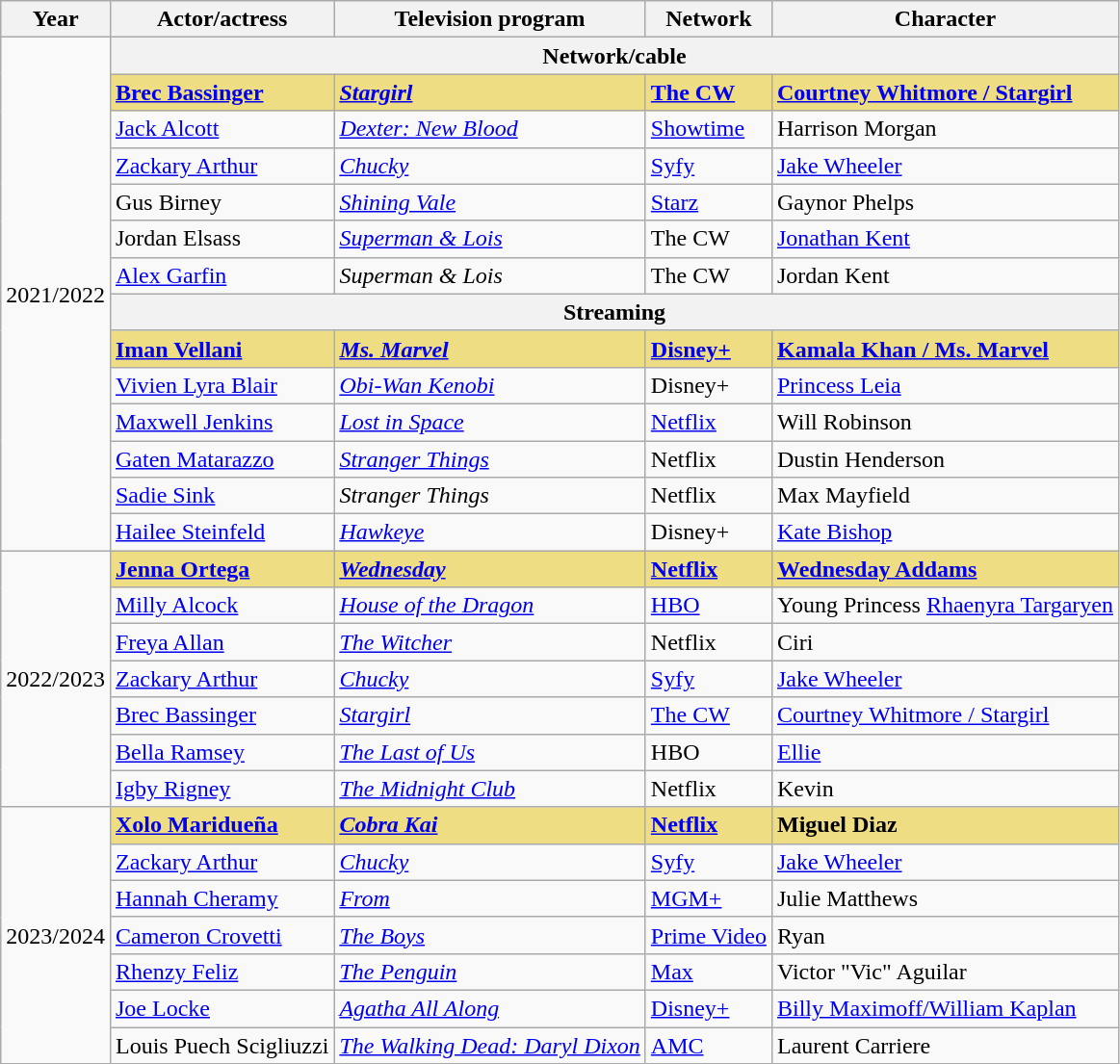<table class="wikitable">
<tr>
<th>Year</th>
<th>Actor/actress</th>
<th>Television program</th>
<th>Network</th>
<th>Character</th>
</tr>
<tr>
<td rowspan="14" style="text-align:center;">2021/2022 </td>
<th colspan="4">Network/cable</th>
</tr>
<tr>
<td style="background:#EEDD82"><strong><a href='#'>Brec Bassinger</a></strong></td>
<td style="background:#EEDD82"><strong><em><a href='#'>Stargirl</a></em></strong></td>
<td style="background:#EEDD82"><strong><a href='#'>The CW</a></strong></td>
<td style="background:#EEDD82"><strong><a href='#'>Courtney Whitmore / Stargirl</a></strong></td>
</tr>
<tr>
<td><a href='#'>Jack Alcott</a></td>
<td><em><a href='#'>Dexter: New Blood</a></em></td>
<td><a href='#'>Showtime</a></td>
<td>Harrison Morgan</td>
</tr>
<tr>
<td><a href='#'>Zackary Arthur</a></td>
<td><em><a href='#'>Chucky</a></em></td>
<td><a href='#'>Syfy</a></td>
<td><a href='#'>Jake Wheeler</a></td>
</tr>
<tr>
<td>Gus Birney</td>
<td><em><a href='#'>Shining Vale</a></em></td>
<td><a href='#'>Starz</a></td>
<td>Gaynor Phelps</td>
</tr>
<tr>
<td>Jordan Elsass</td>
<td><em><a href='#'>Superman & Lois</a></em></td>
<td>The CW</td>
<td><a href='#'>Jonathan Kent</a></td>
</tr>
<tr>
<td><a href='#'>Alex Garfin</a></td>
<td><em>Superman & Lois</em></td>
<td>The CW</td>
<td>Jordan Kent</td>
</tr>
<tr>
<th colspan="4">Streaming</th>
</tr>
<tr>
<td style="background:#EEDD82"><strong><a href='#'>Iman Vellani</a></strong></td>
<td style="background:#EEDD82"><strong><em><a href='#'>Ms. Marvel</a></em></strong></td>
<td style="background:#EEDD82"><strong><a href='#'>Disney+</a></strong></td>
<td style="background:#EEDD82"><strong><a href='#'>Kamala Khan / Ms. Marvel</a></strong></td>
</tr>
<tr>
<td><a href='#'>Vivien Lyra Blair</a></td>
<td><em><a href='#'>Obi-Wan Kenobi</a></em></td>
<td>Disney+</td>
<td><a href='#'>Princess Leia</a></td>
</tr>
<tr>
<td><a href='#'>Maxwell Jenkins</a></td>
<td><em><a href='#'>Lost in Space</a></em></td>
<td><a href='#'>Netflix</a></td>
<td>Will Robinson</td>
</tr>
<tr>
<td><a href='#'>Gaten Matarazzo</a></td>
<td><em><a href='#'>Stranger Things</a></em></td>
<td>Netflix</td>
<td>Dustin Henderson</td>
</tr>
<tr>
<td><a href='#'>Sadie Sink</a></td>
<td><em>Stranger Things</em></td>
<td>Netflix</td>
<td>Max Mayfield</td>
</tr>
<tr>
<td><a href='#'>Hailee Steinfeld</a></td>
<td><em><a href='#'>Hawkeye</a></em></td>
<td>Disney+</td>
<td><a href='#'>Kate Bishop</a></td>
</tr>
<tr>
<td rowspan="7" style="text-align: center;">2022/2023 </td>
<td style="background:#EEDD82"><strong><a href='#'>Jenna Ortega</a></strong></td>
<td style="background:#EEDD82"><strong><em><a href='#'>Wednesday</a></em></strong></td>
<td style="background:#EEDD82"><strong><a href='#'>Netflix</a></strong></td>
<td style="background:#EEDD82"><strong><a href='#'>Wednesday Addams</a></strong></td>
</tr>
<tr>
<td><a href='#'>Milly Alcock</a></td>
<td><em><a href='#'>House of the Dragon</a></em></td>
<td><a href='#'>HBO</a></td>
<td>Young Princess <a href='#'>Rhaenyra Targaryen</a></td>
</tr>
<tr>
<td><a href='#'>Freya Allan</a></td>
<td><em><a href='#'>The Witcher</a></em></td>
<td>Netflix</td>
<td>Ciri</td>
</tr>
<tr>
<td><a href='#'>Zackary Arthur</a></td>
<td><em><a href='#'>Chucky</a></em></td>
<td><a href='#'>Syfy</a></td>
<td><a href='#'>Jake Wheeler</a></td>
</tr>
<tr>
<td><a href='#'>Brec Bassinger</a></td>
<td><em><a href='#'>Stargirl</a></em></td>
<td><a href='#'>The CW</a></td>
<td><a href='#'>Courtney Whitmore / Stargirl</a></td>
</tr>
<tr>
<td><a href='#'>Bella Ramsey</a></td>
<td><em><a href='#'>The Last of Us</a></em></td>
<td>HBO</td>
<td><a href='#'>Ellie</a></td>
</tr>
<tr>
<td><a href='#'>Igby Rigney</a></td>
<td><em><a href='#'>The Midnight Club</a></em></td>
<td>Netflix</td>
<td>Kevin</td>
</tr>
<tr>
<td rowspan="7" style="text-align: center;">2023/2024 </td>
<td style="background:#EEDD82"><strong><a href='#'>Xolo Maridueña</a></strong></td>
<td style="background:#EEDD82"><strong><em><a href='#'>Cobra Kai</a></em></strong></td>
<td style="background:#EEDD82"><strong><a href='#'>Netflix</a></strong></td>
<td style="background:#EEDD82"><strong>Miguel Diaz</strong></td>
</tr>
<tr>
<td><a href='#'>Zackary Arthur</a></td>
<td><em><a href='#'>Chucky</a></em></td>
<td><a href='#'>Syfy</a></td>
<td><a href='#'>Jake Wheeler</a></td>
</tr>
<tr>
<td><a href='#'>Hannah Cheramy</a></td>
<td><em><a href='#'>From</a></em></td>
<td><a href='#'>MGM+</a></td>
<td>Julie Matthews</td>
</tr>
<tr>
<td><a href='#'>Cameron Crovetti</a></td>
<td><em><a href='#'>The Boys</a></em></td>
<td><a href='#'>Prime Video</a></td>
<td>Ryan</td>
</tr>
<tr>
<td><a href='#'>Rhenzy Feliz</a></td>
<td><em><a href='#'>The Penguin</a></em></td>
<td><a href='#'>Max</a></td>
<td>Victor "Vic" Aguilar</td>
</tr>
<tr>
<td><a href='#'>Joe Locke</a></td>
<td><em><a href='#'>Agatha All Along</a></em></td>
<td><a href='#'>Disney+</a></td>
<td><a href='#'>Billy Maximoff/William Kaplan</a></td>
</tr>
<tr>
<td>Louis Puech Scigliuzzi</td>
<td><em><a href='#'>The Walking Dead: Daryl Dixon</a></em></td>
<td><a href='#'>AMC</a></td>
<td>Laurent Carriere</td>
</tr>
</table>
